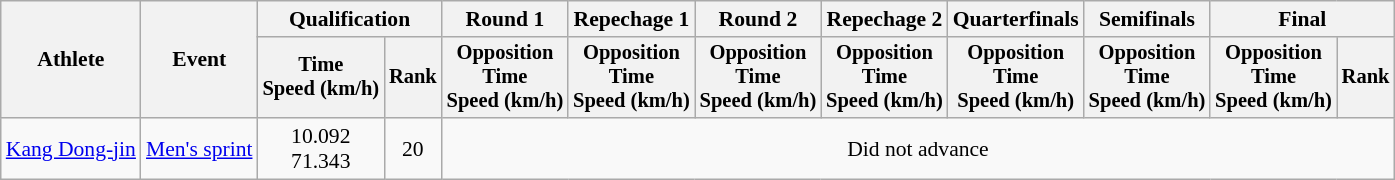<table class="wikitable" style="font-size:90%">
<tr>
<th rowspan=2>Athlete</th>
<th rowspan=2>Event</th>
<th colspan=2>Qualification</th>
<th>Round 1</th>
<th>Repechage 1</th>
<th>Round 2</th>
<th>Repechage 2</th>
<th>Quarterfinals</th>
<th>Semifinals</th>
<th colspan=2>Final</th>
</tr>
<tr style="font-size:95%">
<th>Time<br>Speed (km/h)</th>
<th>Rank</th>
<th>Opposition<br>Time<br>Speed (km/h)</th>
<th>Opposition<br>Time<br>Speed (km/h)</th>
<th>Opposition<br>Time<br>Speed (km/h)</th>
<th>Opposition<br>Time<br>Speed (km/h)</th>
<th>Opposition<br>Time<br>Speed (km/h)</th>
<th>Opposition<br>Time<br>Speed (km/h)</th>
<th>Opposition<br>Time<br>Speed (km/h)</th>
<th>Rank</th>
</tr>
<tr align=center>
<td align=left><a href='#'>Kang Dong-jin</a></td>
<td align=left><a href='#'>Men's sprint</a></td>
<td>10.092<br>71.343</td>
<td>20</td>
<td colspan=8>Did not advance</td>
</tr>
</table>
